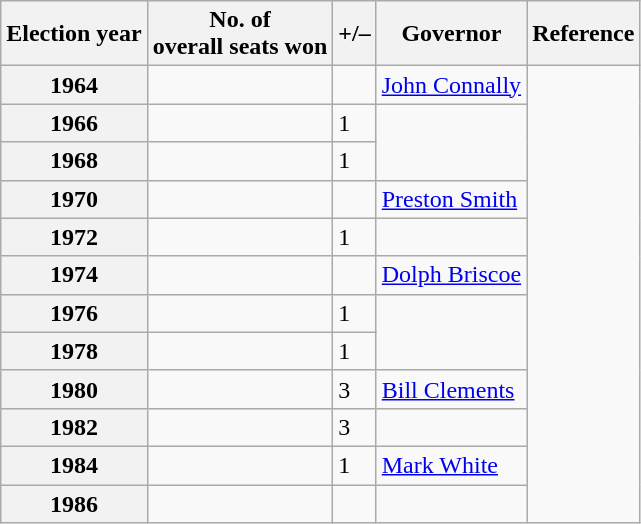<table class="wikitable sortable mw-collapsible">
<tr>
<th>Election year</th>
<th>No. of<br>overall seats won</th>
<th>+/–</th>
<th>Governor</th>
<th>Reference</th>
</tr>
<tr>
<th>1964</th>
<td></td>
<td></td>
<td><a href='#'>John Connally</a></td>
<td rowspan="12" style="text-align:center;"></td>
</tr>
<tr>
<th>1966</th>
<td></td>
<td> 1</td>
</tr>
<tr>
<th>1968</th>
<td></td>
<td> 1</td>
</tr>
<tr>
<th>1970</th>
<td></td>
<td></td>
<td><a href='#'>Preston Smith</a></td>
</tr>
<tr>
<th>1972</th>
<td></td>
<td> 1</td>
</tr>
<tr>
<th>1974</th>
<td></td>
<td></td>
<td><a href='#'>Dolph Briscoe</a></td>
</tr>
<tr>
<th>1976</th>
<td></td>
<td> 1</td>
</tr>
<tr>
<th>1978</th>
<td></td>
<td> 1</td>
</tr>
<tr>
<th>1980</th>
<td></td>
<td> 3</td>
<td><a href='#'>Bill Clements</a></td>
</tr>
<tr>
<th>1982</th>
<td></td>
<td> 3</td>
</tr>
<tr>
<th>1984</th>
<td></td>
<td> 1</td>
<td><a href='#'>Mark White</a></td>
</tr>
<tr>
<th>1986</th>
<td></td>
<td></td>
</tr>
</table>
